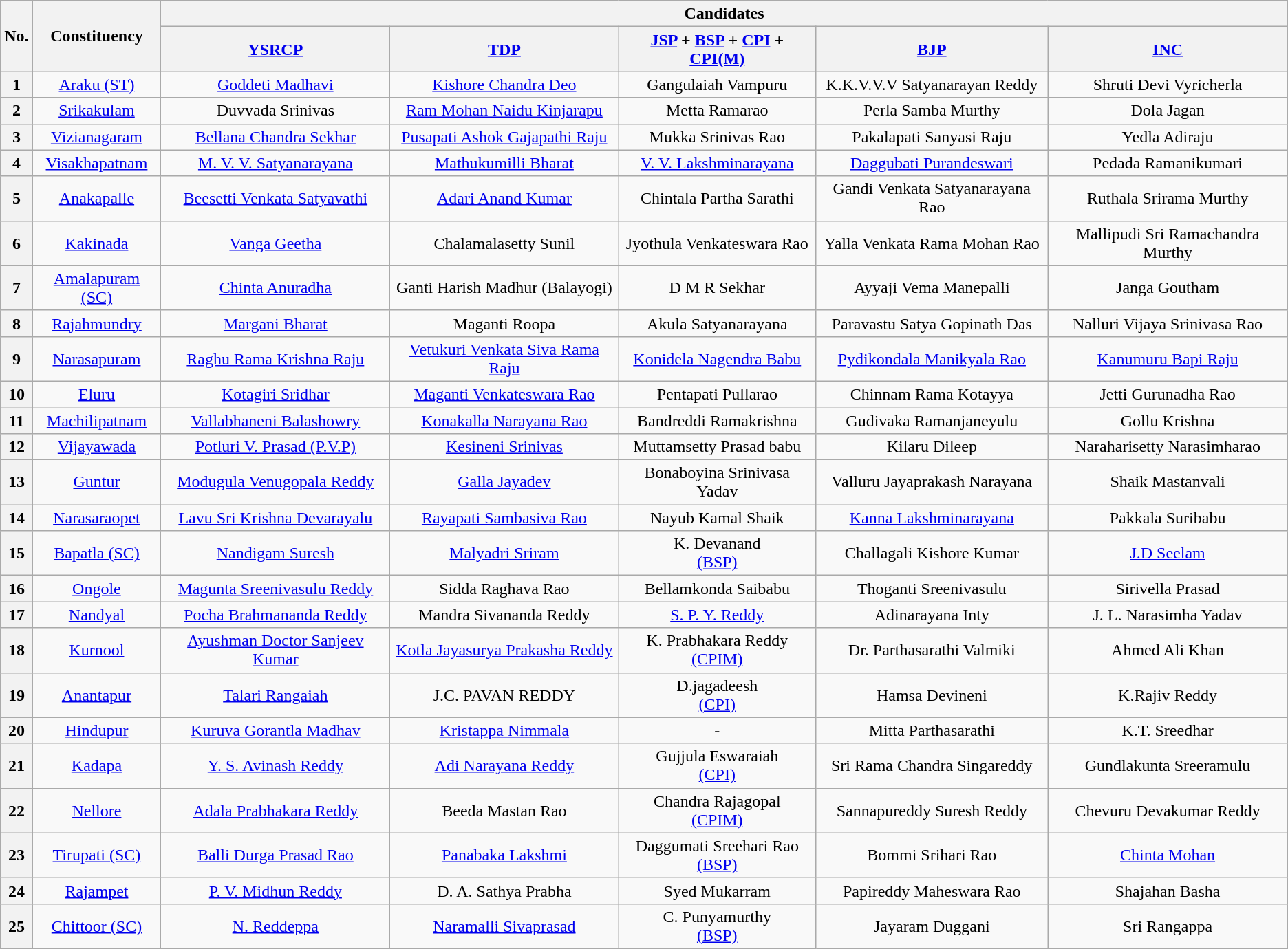<table class="wikitable sortable" style="text-align:center;">
<tr>
<th rowspan="2">No.</th>
<th rowspan="2">Constituency</th>
<th colspan="5">Candidates</th>
</tr>
<tr>
<th><a href='#'>YSRCP</a></th>
<th><a href='#'>TDP</a></th>
<th><a href='#'>JSP</a> + <a href='#'>BSP</a> + <a href='#'>CPI</a> + <a href='#'>CPI(M)</a></th>
<th><a href='#'>BJP</a></th>
<th><a href='#'>INC</a></th>
</tr>
<tr>
<th>1</th>
<td><a href='#'>Araku (ST)</a></td>
<td><a href='#'>Goddeti Madhavi</a></td>
<td><a href='#'>Kishore Chandra Deo</a></td>
<td>Gangulaiah Vampuru</td>
<td>K.K.V.V.V Satyanarayan Reddy</td>
<td>Shruti Devi Vyricherla</td>
</tr>
<tr>
<th>2</th>
<td><a href='#'>Srikakulam</a></td>
<td>Duvvada Srinivas</td>
<td><a href='#'>Ram Mohan Naidu Kinjarapu</a></td>
<td>Metta Ramarao</td>
<td>Perla Samba Murthy</td>
<td>Dola Jagan</td>
</tr>
<tr>
<th>3</th>
<td><a href='#'>Vizianagaram</a></td>
<td><a href='#'>Bellana Chandra Sekhar</a></td>
<td><a href='#'>Pusapati Ashok Gajapathi Raju</a></td>
<td>Mukka Srinivas Rao</td>
<td>Pakalapati Sanyasi Raju</td>
<td>Yedla Adiraju</td>
</tr>
<tr>
<th>4</th>
<td><a href='#'>Visakhapatnam</a></td>
<td><a href='#'>M. V. V. Satyanarayana</a></td>
<td><a href='#'>Mathukumilli Bharat</a></td>
<td><a href='#'>V. V. Lakshminarayana</a></td>
<td><a href='#'>Daggubati Purandeswari</a></td>
<td>Pedada Ramanikumari</td>
</tr>
<tr>
<th>5</th>
<td><a href='#'>Anakapalle</a></td>
<td><a href='#'>Beesetti Venkata Satyavathi</a></td>
<td><a href='#'>Adari Anand Kumar</a></td>
<td>Chintala Partha Sarathi</td>
<td>Gandi Venkata Satyanarayana Rao</td>
<td>Ruthala Srirama Murthy</td>
</tr>
<tr>
<th>6</th>
<td><a href='#'>Kakinada</a></td>
<td><a href='#'>Vanga Geetha</a></td>
<td>Chalamalasetty Sunil</td>
<td>Jyothula Venkateswara Rao</td>
<td>Yalla Venkata Rama Mohan Rao</td>
<td>Mallipudi Sri Ramachandra Murthy</td>
</tr>
<tr>
<th>7</th>
<td><a href='#'>Amalapuram (SC)</a></td>
<td><a href='#'>Chinta Anuradha</a></td>
<td>Ganti Harish Madhur (Balayogi)</td>
<td>D M R Sekhar</td>
<td>Ayyaji Vema Manepalli</td>
<td>Janga Goutham</td>
</tr>
<tr>
<th>8</th>
<td><a href='#'>Rajahmundry</a></td>
<td><a href='#'>Margani Bharat</a></td>
<td>Maganti Roopa</td>
<td>Akula Satyanarayana</td>
<td>Paravastu Satya Gopinath Das</td>
<td>Nalluri Vijaya Srinivasa Rao</td>
</tr>
<tr>
<th>9</th>
<td><a href='#'>Narasapuram</a></td>
<td><a href='#'>Raghu Rama Krishna Raju</a></td>
<td><a href='#'>Vetukuri Venkata Siva Rama Raju</a></td>
<td><a href='#'>Konidela Nagendra Babu</a></td>
<td><a href='#'>Pydikondala Manikyala Rao</a></td>
<td><a href='#'>Kanumuru Bapi Raju</a></td>
</tr>
<tr>
<th>10</th>
<td><a href='#'>Eluru</a></td>
<td><a href='#'>Kotagiri Sridhar</a></td>
<td><a href='#'>Maganti Venkateswara Rao</a></td>
<td>Pentapati Pullarao</td>
<td>Chinnam Rama Kotayya</td>
<td>Jetti Gurunadha Rao</td>
</tr>
<tr>
<th>11</th>
<td><a href='#'>Machilipatnam</a></td>
<td><a href='#'>Vallabhaneni Balashowry</a></td>
<td><a href='#'>Konakalla Narayana Rao</a></td>
<td>Bandreddi Ramakrishna</td>
<td>Gudivaka Ramanjaneyulu</td>
<td>Gollu Krishna</td>
</tr>
<tr>
<th>12</th>
<td><a href='#'>Vijayawada</a></td>
<td><a href='#'>Potluri V. Prasad (P.V.P)</a></td>
<td><a href='#'>Kesineni Srinivas</a></td>
<td>Muttamsetty Prasad babu</td>
<td>Kilaru Dileep</td>
<td>Naraharisetty Narasimharao</td>
</tr>
<tr>
<th>13</th>
<td><a href='#'>Guntur</a></td>
<td><a href='#'>Modugula Venugopala Reddy</a></td>
<td><a href='#'>Galla Jayadev</a></td>
<td>Bonaboyina Srinivasa Yadav</td>
<td>Valluru Jayaprakash Narayana</td>
<td>Shaik Mastanvali</td>
</tr>
<tr>
<th>14</th>
<td><a href='#'>Narasaraopet</a></td>
<td><a href='#'>Lavu Sri Krishna Devarayalu</a></td>
<td><a href='#'>Rayapati Sambasiva Rao</a></td>
<td>Nayub Kamal Shaik</td>
<td><a href='#'>Kanna Lakshminarayana</a></td>
<td>Pakkala Suribabu</td>
</tr>
<tr>
<th>15</th>
<td><a href='#'>Bapatla (SC)</a></td>
<td><a href='#'>Nandigam Suresh</a></td>
<td><a href='#'>Malyadri Sriram</a></td>
<td>K. Devanand<br><a href='#'>(BSP)</a></td>
<td>Challagali Kishore Kumar</td>
<td><a href='#'>J.D Seelam</a></td>
</tr>
<tr>
<th>16</th>
<td><a href='#'>Ongole</a></td>
<td><a href='#'>Magunta Sreenivasulu Reddy</a></td>
<td>Sidda Raghava Rao</td>
<td>Bellamkonda Saibabu</td>
<td>Thoganti Sreenivasulu</td>
<td>Sirivella Prasad</td>
</tr>
<tr>
<th>17</th>
<td><a href='#'>Nandyal</a></td>
<td><a href='#'>Pocha Brahmananda Reddy</a></td>
<td>Mandra Sivananda Reddy</td>
<td><a href='#'>S. P. Y. Reddy</a></td>
<td>Adinarayana Inty</td>
<td>J. L. Narasimha Yadav</td>
</tr>
<tr>
<th>18</th>
<td><a href='#'>Kurnool</a></td>
<td><a href='#'>Ayushman Doctor Sanjeev Kumar</a></td>
<td><a href='#'>Kotla Jayasurya Prakasha Reddy</a></td>
<td>K. Prabhakara Reddy<br><a href='#'>(CPIM)</a></td>
<td>Dr. Parthasarathi Valmiki</td>
<td>Ahmed Ali Khan</td>
</tr>
<tr>
<th>19</th>
<td><a href='#'>Anantapur</a></td>
<td><a href='#'>Talari Rangaiah</a></td>
<td>J.C. PAVAN REDDY</td>
<td>D.jagadeesh<br><a href='#'>(CPI)</a></td>
<td>Hamsa Devineni</td>
<td>K.Rajiv Reddy</td>
</tr>
<tr>
<th>20</th>
<td><a href='#'>Hindupur</a></td>
<td><a href='#'>Kuruva Gorantla Madhav</a></td>
<td><a href='#'>Kristappa Nimmala</a></td>
<td>-</td>
<td>Mitta Parthasarathi</td>
<td>K.T. Sreedhar</td>
</tr>
<tr>
<th>21</th>
<td><a href='#'>Kadapa</a></td>
<td><a href='#'>Y. S. Avinash Reddy</a></td>
<td><a href='#'>Adi Narayana Reddy</a></td>
<td>Gujjula Eswaraiah<br><a href='#'>(CPI)</a></td>
<td>Sri Rama Chandra Singareddy</td>
<td>Gundlakunta Sreeramulu</td>
</tr>
<tr>
<th>22</th>
<td><a href='#'>Nellore</a></td>
<td><a href='#'>Adala Prabhakara Reddy</a></td>
<td>Beeda Mastan Rao</td>
<td>Chandra Rajagopal<br><a href='#'>(CPIM)</a></td>
<td>Sannapureddy Suresh Reddy</td>
<td>Chevuru Devakumar Reddy</td>
</tr>
<tr>
<th>23</th>
<td><a href='#'>Tirupati (SC)</a></td>
<td><a href='#'>Balli Durga Prasad Rao</a></td>
<td><a href='#'>Panabaka Lakshmi</a></td>
<td>Daggumati Sreehari Rao<br><a href='#'>(BSP)</a></td>
<td>Bommi Srihari Rao</td>
<td><a href='#'>Chinta Mohan</a></td>
</tr>
<tr>
<th>24</th>
<td><a href='#'>Rajampet</a></td>
<td><a href='#'>P. V. Midhun Reddy</a></td>
<td>D. A. Sathya Prabha</td>
<td>Syed Mukarram</td>
<td>Papireddy Maheswara Rao</td>
<td>Shajahan Basha</td>
</tr>
<tr>
<th>25</th>
<td><a href='#'>Chittoor (SC)</a></td>
<td><a href='#'>N. Reddeppa</a></td>
<td><a href='#'>Naramalli Sivaprasad</a></td>
<td>C. Punyamurthy<br><a href='#'>(BSP)</a></td>
<td>Jayaram Duggani</td>
<td>Sri Rangappa</td>
</tr>
</table>
